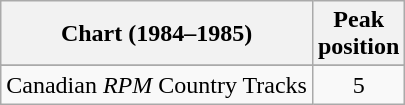<table class="wikitable sortable">
<tr>
<th align="left">Chart (1984–1985)</th>
<th align="center">Peak<br>position</th>
</tr>
<tr>
</tr>
<tr>
<td align="left">Canadian <em>RPM</em> Country Tracks</td>
<td align="center">5</td>
</tr>
</table>
